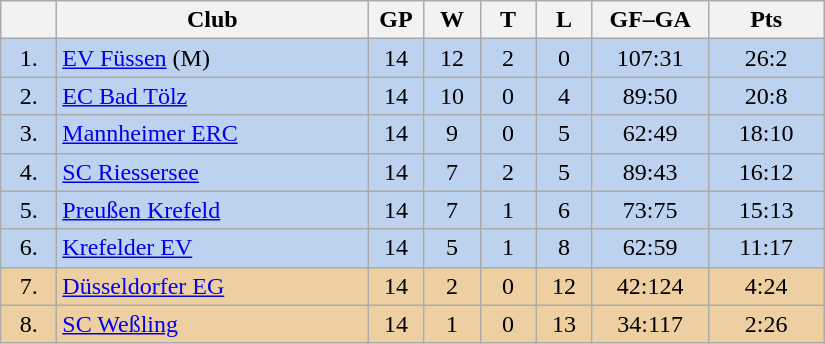<table class="wikitable">
<tr>
<th width="30"></th>
<th width="200">Club</th>
<th width="30">GP</th>
<th width="30">W</th>
<th width="30">T</th>
<th width="30">L</th>
<th width="70">GF–GA</th>
<th width="70">Pts</th>
</tr>
<tr bgcolor="#BCD2EE" align="center">
<td>1.</td>
<td align="left"><a href='#'>EV Füssen</a> (M)</td>
<td>14</td>
<td>12</td>
<td>2</td>
<td>0</td>
<td>107:31</td>
<td>26:2</td>
</tr>
<tr bgcolor=#BCD2EE align="center">
<td>2.</td>
<td align="left"><a href='#'>EC Bad Tölz</a></td>
<td>14</td>
<td>10</td>
<td>0</td>
<td>4</td>
<td>89:50</td>
<td>20:8</td>
</tr>
<tr bgcolor=#BCD2EE align="center">
<td>3.</td>
<td align="left"><a href='#'>Mannheimer ERC</a></td>
<td>14</td>
<td>9</td>
<td>0</td>
<td>5</td>
<td>62:49</td>
<td>18:10</td>
</tr>
<tr bgcolor=#BCD2EE align="center">
<td>4.</td>
<td align="left"><a href='#'>SC Riessersee</a></td>
<td>14</td>
<td>7</td>
<td>2</td>
<td>5</td>
<td>89:43</td>
<td>16:12</td>
</tr>
<tr bgcolor=#BCD2EE align="center">
<td>5.</td>
<td align="left"><a href='#'>Preußen Krefeld</a></td>
<td>14</td>
<td>7</td>
<td>1</td>
<td>6</td>
<td>73:75</td>
<td>15:13</td>
</tr>
<tr bgcolor=#BCD2EE align="center">
<td>6.</td>
<td align="left"><a href='#'>Krefelder EV</a></td>
<td>14</td>
<td>5</td>
<td>1</td>
<td>8</td>
<td>62:59</td>
<td>11:17</td>
</tr>
<tr bgcolor=#EECFA1 align="center">
<td>7.</td>
<td align="left"><a href='#'>Düsseldorfer EG</a></td>
<td>14</td>
<td>2</td>
<td>0</td>
<td>12</td>
<td>42:124</td>
<td>4:24</td>
</tr>
<tr bgcolor=#EECFA1 align="center">
<td>8.</td>
<td align="left"><a href='#'>SC Weßling</a></td>
<td>14</td>
<td>1</td>
<td>0</td>
<td>13</td>
<td>34:117</td>
<td>2:26</td>
</tr>
</table>
